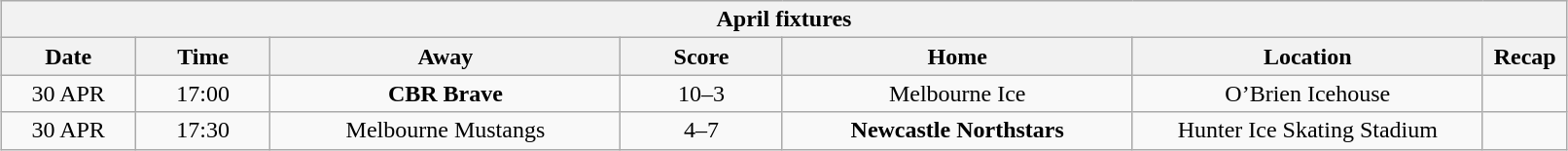<table class="wikitable collapsible" width="85%" style="margin: 1em auto 1em auto">
<tr>
<th colspan="7">April fixtures</th>
</tr>
<tr>
<th width="5%">Date</th>
<th width="5%">Time</th>
<th width="13%">Away</th>
<th width="6%">Score</th>
<th width="13%">Home</th>
<th width="13%">Location</th>
<th width="1%">Recap</th>
</tr>
<tr align="center">
<td>30 APR</td>
<td>17:00</td>
<td><strong>CBR Brave</strong></td>
<td>10–3</td>
<td>Melbourne Ice</td>
<td>O’Brien Icehouse</td>
<td></td>
</tr>
<tr align="center">
<td>30 APR</td>
<td>17:30</td>
<td>Melbourne Mustangs</td>
<td>4–7</td>
<td><strong>Newcastle Northstars</strong></td>
<td>Hunter Ice Skating Stadium</td>
<td></td>
</tr>
</table>
